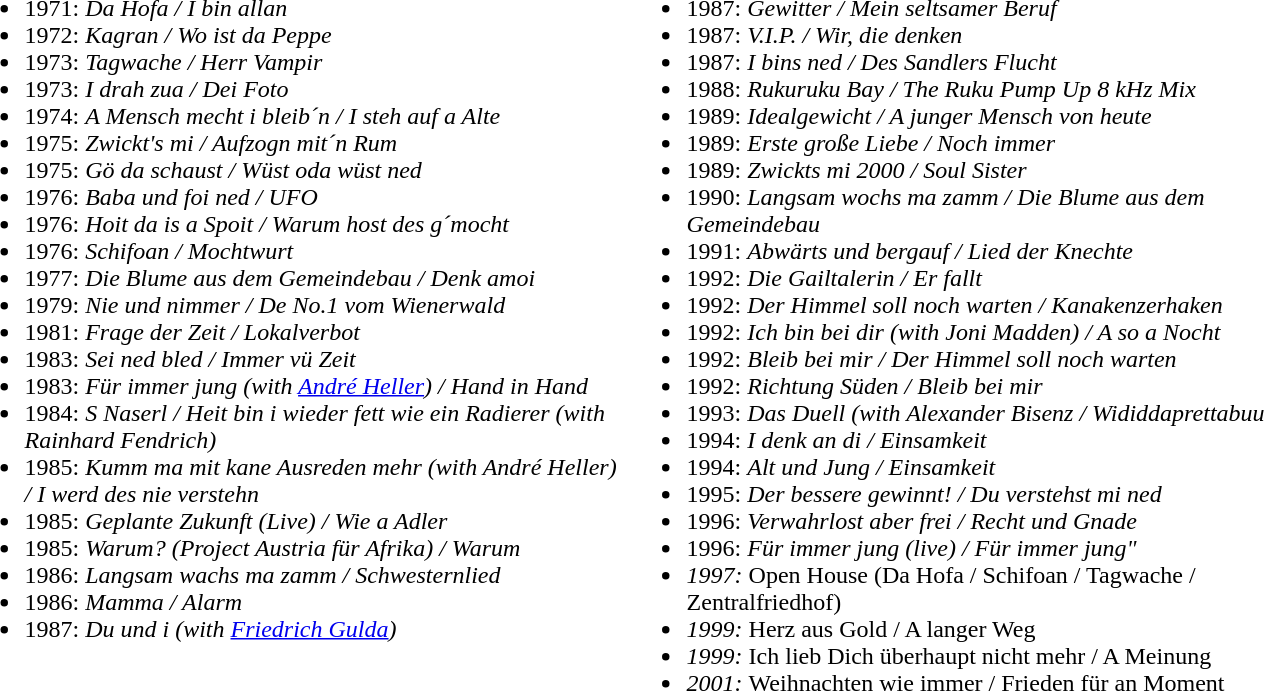<table style="width: 70%;" |>
<tr>
<td style="width: 50%; vertical-align: top;"><br><ul><li>1971: <em>Da Hofa / I bin allan</em></li><li>1972: <em>Kagran / Wo ist da Peppe</em></li><li>1973: <em>Tagwache / Herr Vampir</em></li><li>1973: <em>I drah zua / Dei Foto</em></li><li>1974: <em>A Mensch mecht i bleib´n / I steh auf a Alte</em></li><li>1975: <em>Zwickt's mi / Aufzogn mit´n Rum</em></li><li>1975: <em>Gö da schaust / Wüst oda wüst ned</em></li><li>1976: <em>Baba und foi ned / UFO</em></li><li>1976: <em>Hoit da is a Spoit / Warum host des g´mocht</em></li><li>1976: <em>Schifoan / Mochtwurt</em></li><li>1977: <em>Die Blume aus dem Gemeindebau / Denk amoi</em></li><li>1979: <em>Nie und nimmer / De No.1 vom Wienerwald</em></li><li>1981: <em>Frage der Zeit / Lokalverbot</em></li><li>1983: <em>Sei ned bled / Immer vü Zeit</em></li><li>1983: <em>Für immer jung (with <a href='#'>André Heller</a>) / Hand in Hand</em></li><li>1984: <em>S Naserl / Heit bin i wieder fett wie ein Radierer (with Rainhard Fendrich)</em></li><li>1985: <em>Kumm ma mit kane Ausreden mehr (with André Heller) / I werd des nie verstehn</em></li><li>1985: <em>Geplante Zukunft (Live) / Wie a Adler</em></li><li>1985: <em>Warum? (Project Austria für Afrika) / Warum</em></li><li>1986: <em>Langsam wachs ma zamm / Schwesternlied</em></li><li>1986: <em>Mamma / Alarm</em></li><li>1987: <em>Du und i (with <a href='#'>Friedrich Gulda</a>)</em></li></ul></td>
<td style="width: 50%; vertical-align: top;"><br><ul><li>1987: <em>Gewitter / Mein seltsamer Beruf</em></li><li>1987: <em>V.I.P. / Wir, die denken</em></li><li>1987: <em>I bins ned / Des Sandlers Flucht</em></li><li>1988: <em>Rukuruku Bay / The Ruku Pump Up 8 kHz Mix</em></li><li>1989: <em>Idealgewicht / A junger Mensch von heute</em></li><li>1989: <em>Erste große Liebe / Noch immer</em></li><li>1989: <em>Zwickts mi 2000 / Soul Sister</em></li><li>1990: <em>Langsam wochs ma zamm / Die Blume aus dem Gemeindebau</em></li><li>1991: <em>Abwärts und bergauf / Lied der Knechte</em></li><li>1992: <em>Die Gailtalerin / Er fallt</em></li><li>1992: <em>Der Himmel soll noch warten / Kanakenzerhaken</em></li><li>1992: <em>Ich bin bei dir (with Joni Madden) / A so a Nocht</em></li><li>1992: <em>Bleib bei mir / Der Himmel soll noch warten</em></li><li>1992: <em>Richtung Süden / Bleib bei mir</em></li><li>1993: <em>Das Duell (with Alexander Bisenz / Wididdaprettabuu</em></li><li>1994: <em>I denk an di / Einsamkeit</em></li><li>1994: <em>Alt und Jung / Einsamkeit</em></li><li>1995: <em>Der bessere gewinnt! / Du verstehst mi ned</em></li><li>1996: <em>Verwahrlost aber frei / Recht und Gnade</em></li><li>1996: <em>Für immer jung (live) / Für immer jung"</li><li>1997: </em>Open House (Da Hofa / Schifoan / Tagwache / Zentralfriedhof)<em></li><li>1999: </em>Herz aus Gold / A langer Weg<em></li><li>1999: </em>Ich lieb Dich überhaupt nicht mehr / A Meinung<em></li><li>2001: </em>Weihnachten wie immer / Frieden für an Moment<em></li></ul></td>
</tr>
</table>
